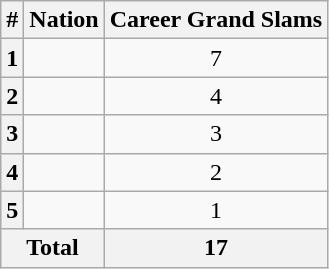<table class="wikitable sortable" style="text-align: center;">
<tr>
<th>#</th>
<th>Nation</th>
<th>Career Grand Slams</th>
</tr>
<tr>
<th>1</th>
<td></td>
<td>7</td>
</tr>
<tr>
<th>2</th>
<td></td>
<td>4</td>
</tr>
<tr>
<th>3</th>
<td></td>
<td>3</td>
</tr>
<tr>
<th>4</th>
<td></td>
<td>2</td>
</tr>
<tr>
<th>5</th>
<td></td>
<td>1</td>
</tr>
<tr class="sortbottom">
<th colspan="2">Total</th>
<th>17</th>
</tr>
</table>
